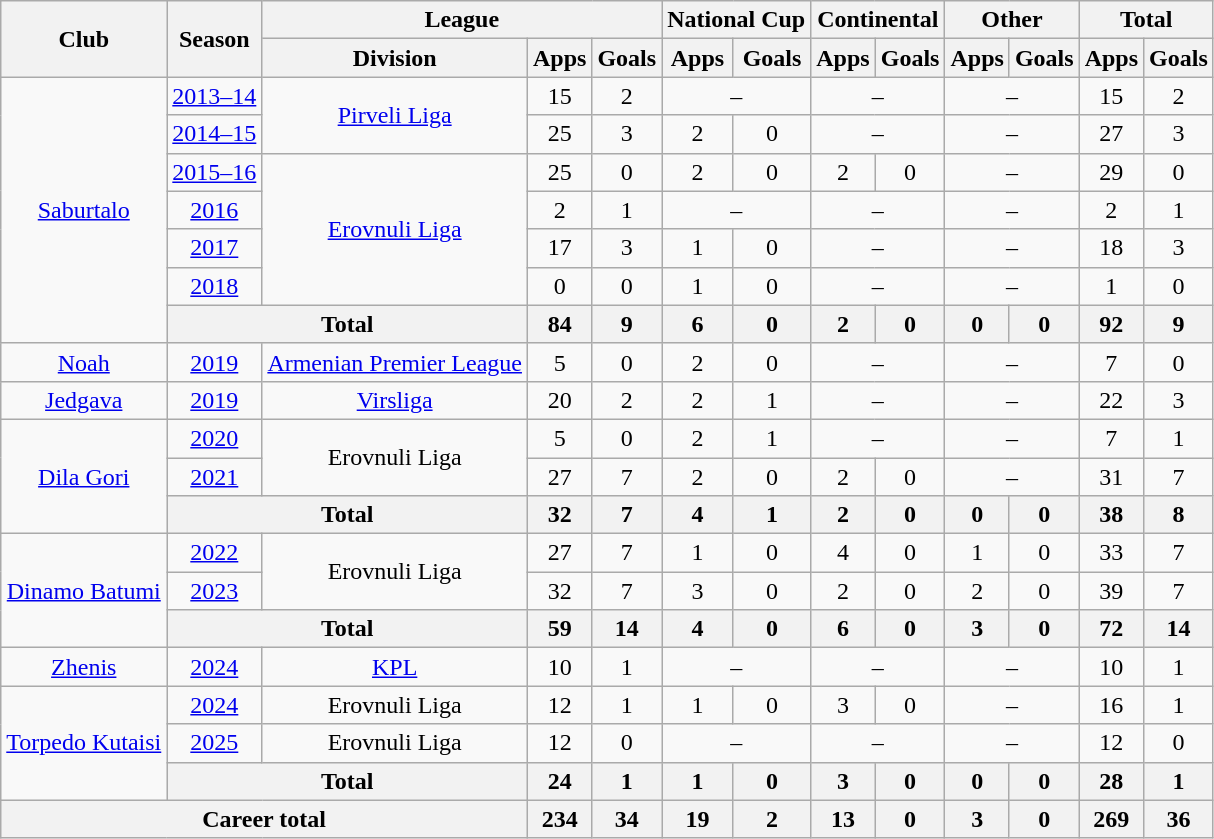<table class="wikitable" style="text-align: center;">
<tr>
<th rowspan="2">Club</th>
<th rowspan="2">Season</th>
<th colspan="3">League</th>
<th colspan="2">National Cup</th>
<th colspan="2">Continental</th>
<th colspan="2">Other</th>
<th colspan="2">Total</th>
</tr>
<tr>
<th>Division</th>
<th>Apps</th>
<th>Goals</th>
<th>Apps</th>
<th>Goals</th>
<th>Apps</th>
<th>Goals</th>
<th>Apps</th>
<th>Goals</th>
<th>Apps</th>
<th>Goals</th>
</tr>
<tr>
<td rowspan="7"><a href='#'>Saburtalo</a></td>
<td><a href='#'>2013–14</a></td>
<td rowspan="2"><a href='#'>Pirveli Liga</a></td>
<td>15</td>
<td>2</td>
<td colspan="2">–</td>
<td colspan="2">–</td>
<td colspan="2">–</td>
<td>15</td>
<td>2</td>
</tr>
<tr>
<td><a href='#'>2014–15</a></td>
<td>25</td>
<td>3</td>
<td>2</td>
<td>0</td>
<td colspan="2">–</td>
<td colspan="2">–</td>
<td>27</td>
<td>3</td>
</tr>
<tr>
<td><a href='#'>2015–16</a></td>
<td rowspan="4"><a href='#'>Erovnuli Liga</a></td>
<td>25</td>
<td>0</td>
<td>2</td>
<td>0</td>
<td>2</td>
<td>0</td>
<td colspan="2">–</td>
<td>29</td>
<td>0</td>
</tr>
<tr>
<td><a href='#'>2016</a></td>
<td>2</td>
<td>1</td>
<td colspan="2">–</td>
<td colspan="2">–</td>
<td colspan="2">–</td>
<td>2</td>
<td>1</td>
</tr>
<tr>
<td><a href='#'>2017</a></td>
<td>17</td>
<td>3</td>
<td>1</td>
<td>0</td>
<td colspan="2">–</td>
<td colspan="2">–</td>
<td>18</td>
<td>3</td>
</tr>
<tr>
<td><a href='#'>2018</a></td>
<td>0</td>
<td>0</td>
<td>1</td>
<td>0</td>
<td colspan="2">–</td>
<td colspan="2">–</td>
<td>1</td>
<td>0</td>
</tr>
<tr>
<th colspan="2">Total</th>
<th>84</th>
<th>9</th>
<th>6</th>
<th>0</th>
<th>2</th>
<th>0</th>
<th>0</th>
<th>0</th>
<th>92</th>
<th>9</th>
</tr>
<tr>
<td><a href='#'>Noah</a></td>
<td><a href='#'>2019</a></td>
<td><a href='#'>Armenian Premier League</a></td>
<td>5</td>
<td>0</td>
<td>2</td>
<td>0</td>
<td colspan="2">–</td>
<td colspan="2">–</td>
<td>7</td>
<td>0</td>
</tr>
<tr>
<td><a href='#'>Jedgava</a></td>
<td><a href='#'>2019</a></td>
<td><a href='#'>Virsliga</a></td>
<td>20</td>
<td>2</td>
<td>2</td>
<td>1</td>
<td colspan="2">–</td>
<td colspan="2">–</td>
<td>22</td>
<td>3</td>
</tr>
<tr>
<td rowspan="3"><a href='#'>Dila Gori</a></td>
<td><a href='#'>2020</a></td>
<td rowspan="2">Erovnuli Liga</td>
<td>5</td>
<td>0</td>
<td>2</td>
<td>1</td>
<td colspan="2">–</td>
<td colspan="2">–</td>
<td>7</td>
<td>1</td>
</tr>
<tr>
<td><a href='#'>2021</a></td>
<td>27</td>
<td>7</td>
<td>2</td>
<td>0</td>
<td>2</td>
<td>0</td>
<td colspan="2">–</td>
<td>31</td>
<td>7</td>
</tr>
<tr>
<th colspan="2">Total</th>
<th>32</th>
<th>7</th>
<th>4</th>
<th>1</th>
<th>2</th>
<th>0</th>
<th>0</th>
<th>0</th>
<th>38</th>
<th>8</th>
</tr>
<tr>
<td rowspan="3"><a href='#'>Dinamo Batumi</a></td>
<td><a href='#'>2022</a></td>
<td rowspan="2">Erovnuli Liga</td>
<td>27</td>
<td>7</td>
<td>1</td>
<td>0</td>
<td>4</td>
<td>0</td>
<td>1</td>
<td>0</td>
<td>33</td>
<td>7</td>
</tr>
<tr>
<td><a href='#'>2023</a></td>
<td>32</td>
<td>7</td>
<td>3</td>
<td>0</td>
<td>2</td>
<td>0</td>
<td>2</td>
<td>0</td>
<td>39</td>
<td>7</td>
</tr>
<tr>
<th colspan="2">Total</th>
<th>59</th>
<th>14</th>
<th>4</th>
<th>0</th>
<th>6</th>
<th>0</th>
<th>3</th>
<th>0</th>
<th>72</th>
<th>14</th>
</tr>
<tr>
<td><a href='#'>Zhenis</a></td>
<td><a href='#'>2024</a></td>
<td><a href='#'>KPL</a></td>
<td>10</td>
<td>1</td>
<td colspan="2">–</td>
<td colspan="2">–</td>
<td colspan="2">–</td>
<td>10</td>
<td>1</td>
</tr>
<tr>
<td rowspan="3"><a href='#'>Torpedo Kutaisi</a></td>
<td><a href='#'>2024</a></td>
<td>Erovnuli Liga</td>
<td>12</td>
<td>1</td>
<td>1</td>
<td>0</td>
<td>3</td>
<td>0</td>
<td colspan="2">–</td>
<td>16</td>
<td>1</td>
</tr>
<tr>
<td><a href='#'>2025</a></td>
<td>Erovnuli Liga</td>
<td>12</td>
<td>0</td>
<td colspan="2">–</td>
<td colspan="2">–</td>
<td colspan="2">–</td>
<td>12</td>
<td>0</td>
</tr>
<tr>
<th colspan="2">Total</th>
<th>24</th>
<th>1</th>
<th>1</th>
<th>0</th>
<th>3</th>
<th>0</th>
<th>0</th>
<th>0</th>
<th>28</th>
<th>1</th>
</tr>
<tr>
<th colspan="3">Career total</th>
<th>234</th>
<th>34</th>
<th>19</th>
<th>2</th>
<th>13</th>
<th>0</th>
<th>3</th>
<th>0</th>
<th>269</th>
<th>36</th>
</tr>
</table>
